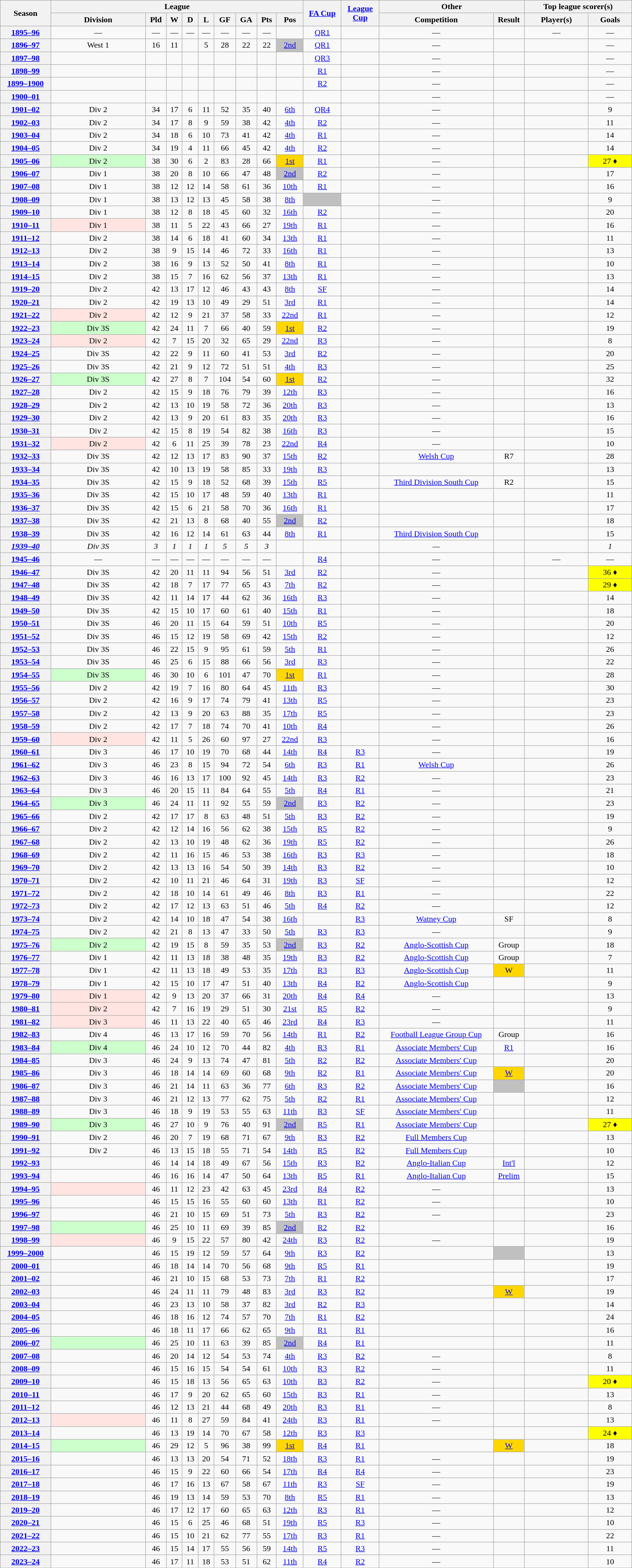<table class="wikitable sortable" style="text-align:center">
<tr>
<th rowspan=2 width=8% scope=col>Season</th>
<th colspan=9 width=40%>League</th>
<th rowspan=2 width=6% scope=col data-sort-type="text"><a href='#'>FA Cup</a></th>
<th rowspan=2 width=6% scope=col><a href='#'>League Cup</a></th>
<th colspan=2 width=23%>Other</th>
<th colspan=2 width=17%>Top league scorer(s)</th>
</tr>
<tr class=unsortable>
<th width=15% scope=col data-sort-type="text">Division</th>
<th scope=col data-sort-type="number">Pld</th>
<th scope=col data-sort-type="number">W</th>
<th scope=col data-sort-type="number">D</th>
<th scope=col data-sort-type="number">L</th>
<th scope=col data-sort-type="number">GF</th>
<th scope=col data-sort-type="number">GA</th>
<th scope=col data-sort-type="number">Pts</th>
<th scope=col data-sort-type="number">Pos</th>
<th scope=col data-sort-type="text">Competition</th>
<th scope=col data-sort-type="text">Result</th>
<th scope=col data-sort-type="text">Player(s)</th>
<th scope=col data-sort-type="number">Goals</th>
</tr>
<tr>
<th scope="row"><a href='#'>1895–96</a></th>
<td>—</td>
<td>—</td>
<td>—</td>
<td>—</td>
<td>—</td>
<td>—</td>
<td>—</td>
<td>—</td>
<td></td>
<td><a href='#'>QR1</a></td>
<td></td>
<td>—</td>
<td></td>
<td>—</td>
<td>—</td>
</tr>
<tr>
<th scope="row"><a href='#'>1896–97</a></th>
<td>West 1</td>
<td>16</td>
<td>11</td>
<td></td>
<td>5</td>
<td>28</td>
<td>22</td>
<td>22</td>
<td style=background:silver><a href='#'>2nd</a></td>
<td><a href='#'>QR1</a></td>
<td></td>
<td>—</td>
<td></td>
<td style=text-align:left></td>
<td>—</td>
</tr>
<tr>
<th scope="row"><a href='#'>1897–98</a></th>
<td></td>
<td data-sort-value=22></td>
<td data-sort-value=13></td>
<td data-sort-value=7></td>
<td data-sort-value=2></td>
<td data-sort-value=67></td>
<td data-sort-value=33></td>
<td data-sort-value=33></td>
<td data-sort-value=2nd></td>
<td><a href='#'>QR3</a></td>
<td></td>
<td>—</td>
<td></td>
<td style=text-align:left></td>
<td>—</td>
</tr>
<tr>
<th scope="row"><a href='#'>1898–99</a></th>
<td></td>
<td data-sort-value=24></td>
<td data-sort-value=15></td>
<td data-sort-value=3></td>
<td data-sort-value=6></td>
<td data-sort-value=55></td>
<td data-sort-value=33></td>
<td data-sort-value=33></td>
<td data-sort-value=2nd></td>
<td><a href='#'>R1</a></td>
<td></td>
<td>—</td>
<td></td>
<td style=text-align:left></td>
<td>—</td>
</tr>
<tr>
<th scope="row"><a href='#'>1899–1900</a></th>
<td></td>
<td data-sort-value=28></td>
<td data-sort-value=9></td>
<td data-sort-value=7></td>
<td data-sort-value=12></td>
<td data-sort-value=43></td>
<td data-sort-value=47></td>
<td data-sort-value=25></td>
<td data-sort-value=9th></td>
<td><a href='#'>R2</a></td>
<td></td>
<td>—</td>
<td></td>
<td style=text-align:left></td>
<td>—</td>
</tr>
<tr>
<th scope="row"><a href='#'>1900–01</a></th>
<td></td>
<td data-sort-value=28></td>
<td data-sort-value=17></td>
<td data-sort-value=5></td>
<td data-sort-value=6></td>
<td data-sort-value=54></td>
<td data-sort-value=27></td>
<td data-sort-value=39></td>
<td data-sort-value=2nd></td>
<td><a href='#'></a></td>
<td></td>
<td>—</td>
<td></td>
<td style=text-align:left></td>
<td>—</td>
</tr>
<tr>
<th scope=row><a href='#'>1901–02</a></th>
<td>Div 2</td>
<td>34</td>
<td>17</td>
<td>6</td>
<td>11</td>
<td>52</td>
<td>35</td>
<td>40</td>
<td><a href='#'>6th</a></td>
<td><a href='#'>QR4</a></td>
<td></td>
<td>—</td>
<td></td>
<td style=text-align:left></td>
<td>9</td>
</tr>
<tr>
<th scope=row><a href='#'>1902–03</a></th>
<td>Div 2</td>
<td>34</td>
<td>17</td>
<td>8</td>
<td>9</td>
<td>59</td>
<td>38</td>
<td>42</td>
<td><a href='#'>4th</a></td>
<td><a href='#'>R2</a></td>
<td></td>
<td>—</td>
<td></td>
<td style=text-align:left></td>
<td>11</td>
</tr>
<tr>
<th scope=row><a href='#'>1903–04</a></th>
<td>Div 2</td>
<td>34</td>
<td>18</td>
<td>6</td>
<td>10</td>
<td>73</td>
<td>41</td>
<td>42</td>
<td><a href='#'>4th</a></td>
<td><a href='#'>R1</a></td>
<td></td>
<td>—</td>
<td></td>
<td style=text-align:left></td>
<td>14</td>
</tr>
<tr>
<th scope=row><a href='#'>1904–05</a></th>
<td>Div 2</td>
<td>34</td>
<td>19</td>
<td>4</td>
<td>11</td>
<td>66</td>
<td>45</td>
<td>42</td>
<td><a href='#'>4th</a></td>
<td><a href='#'>R2</a></td>
<td></td>
<td>—</td>
<td></td>
<td style=text-align:left></td>
<td>14</td>
</tr>
<tr>
<th scope=row><a href='#'>1905–06</a></th>
<td style=background:#cfc>Div 2 </td>
<td>38</td>
<td>30</td>
<td>6</td>
<td>2</td>
<td>83</td>
<td>28</td>
<td>66</td>
<td style=background:gold><a href='#'>1st</a></td>
<td><a href='#'>R1</a></td>
<td></td>
<td>—</td>
<td></td>
<td style=text-align:left></td>
<td style=background:yellow>27 ♦</td>
</tr>
<tr>
<th scope=row><a href='#'>1906–07</a></th>
<td>Div 1</td>
<td>38</td>
<td>20</td>
<td>8</td>
<td>10</td>
<td>66</td>
<td>47</td>
<td>48</td>
<td style=background:silver><a href='#'>2nd</a></td>
<td><a href='#'>R2</a></td>
<td></td>
<td>—</td>
<td></td>
<td style=text-align:left></td>
<td>17</td>
</tr>
<tr>
<th scope=row><a href='#'>1907–08</a></th>
<td>Div 1</td>
<td>38</td>
<td>12</td>
<td>12</td>
<td>14</td>
<td>58</td>
<td>61</td>
<td>36</td>
<td><a href='#'>10th</a></td>
<td><a href='#'>R1</a></td>
<td></td>
<td>—</td>
<td></td>
<td style=text-align:left></td>
<td>16</td>
</tr>
<tr>
<th scope=row><a href='#'>1908–09</a></th>
<td>Div 1</td>
<td>38</td>
<td>13</td>
<td>12</td>
<td>13</td>
<td>45</td>
<td>58</td>
<td>38</td>
<td><a href='#'>8th</a></td>
<td style=background:silver><a href='#'></a></td>
<td></td>
<td>—</td>
<td></td>
<td style=text-align:left></td>
<td>9</td>
</tr>
<tr>
<th scope=row><a href='#'>1909–10</a></th>
<td>Div 1</td>
<td>38</td>
<td>12</td>
<td>8</td>
<td>18</td>
<td>45</td>
<td>60</td>
<td>32</td>
<td><a href='#'>16th</a></td>
<td><a href='#'>R2</a></td>
<td></td>
<td>—</td>
<td></td>
<td style=text-align:left></td>
<td>20</td>
</tr>
<tr>
<th scope=row><a href='#'>1910–11</a></th>
<td style=background:MistyRose>Div 1 </td>
<td>38</td>
<td>11</td>
<td>5</td>
<td>22</td>
<td>43</td>
<td>66</td>
<td>27</td>
<td><a href='#'>19th</a></td>
<td><a href='#'>R1</a></td>
<td></td>
<td>—</td>
<td></td>
<td style=text-align:left></td>
<td>16</td>
</tr>
<tr>
<th scope=row><a href='#'>1911–12</a></th>
<td>Div 2</td>
<td>38</td>
<td>14</td>
<td>6</td>
<td>18</td>
<td>41</td>
<td>60</td>
<td>34</td>
<td><a href='#'>13th</a></td>
<td><a href='#'>R1</a></td>
<td></td>
<td>—</td>
<td></td>
<td style=text-align:left></td>
<td>11</td>
</tr>
<tr>
<th scope=row><a href='#'>1912–13</a></th>
<td>Div 2</td>
<td>38</td>
<td>9</td>
<td>15</td>
<td>14</td>
<td>46</td>
<td>72</td>
<td>33</td>
<td><a href='#'>16th</a></td>
<td><a href='#'>R1</a></td>
<td></td>
<td>—</td>
<td></td>
<td style=text-align:left></td>
<td>13</td>
</tr>
<tr>
<th scope=row><a href='#'>1913–14</a></th>
<td>Div 2</td>
<td>38</td>
<td>16</td>
<td>9</td>
<td>13</td>
<td>52</td>
<td>50</td>
<td>41</td>
<td><a href='#'>8th</a></td>
<td><a href='#'>R1</a></td>
<td></td>
<td>—</td>
<td></td>
<td style=text-align:left></td>
<td>10</td>
</tr>
<tr>
<th scope=row><a href='#'>1914–15</a></th>
<td>Div 2</td>
<td>38</td>
<td>15</td>
<td>7</td>
<td>16</td>
<td>62</td>
<td>56</td>
<td>37</td>
<td><a href='#'>13th</a></td>
<td><a href='#'>R1</a></td>
<td></td>
<td>—</td>
<td></td>
<td style=text-align:left></td>
<td>13</td>
</tr>
<tr>
<th scope=row><a href='#'>1919–20</a></th>
<td>Div 2</td>
<td>42</td>
<td>13</td>
<td>17</td>
<td>12</td>
<td>46</td>
<td>43</td>
<td>43</td>
<td><a href='#'>8th</a></td>
<td><a href='#'>SF</a></td>
<td></td>
<td>—</td>
<td></td>
<td style=text-align:left></td>
<td>14</td>
</tr>
<tr>
<th scope=row><a href='#'>1920–21</a></th>
<td>Div 2</td>
<td>42</td>
<td>19</td>
<td>13</td>
<td>10</td>
<td>49</td>
<td>29</td>
<td>51</td>
<td><a href='#'>3rd</a></td>
<td><a href='#'>R1</a></td>
<td></td>
<td>—</td>
<td></td>
<td></td>
<td>14</td>
</tr>
<tr>
<th scope=row><a href='#'>1921–22</a></th>
<td style=background:MistyRose>Div 2 </td>
<td>42</td>
<td>12</td>
<td>9</td>
<td>21</td>
<td>37</td>
<td>58</td>
<td>33</td>
<td><a href='#'>22nd</a></td>
<td><a href='#'>R1</a></td>
<td></td>
<td>—</td>
<td></td>
<td style=text-align:left></td>
<td>12</td>
</tr>
<tr>
<th scope=row><a href='#'>1922–23</a></th>
<td style=background:#cfc>Div 3S </td>
<td>42</td>
<td>24</td>
<td>11</td>
<td>7</td>
<td>66</td>
<td>40</td>
<td>59</td>
<td style=background:gold><a href='#'>1st</a></td>
<td><a href='#'>R2</a></td>
<td></td>
<td>—</td>
<td></td>
<td style=text-align:left></td>
<td>19</td>
</tr>
<tr>
<th scope=row><a href='#'>1923–24</a></th>
<td style=background:MistyRose>Div 2 </td>
<td>42</td>
<td>7</td>
<td>15</td>
<td>20</td>
<td>32</td>
<td>65</td>
<td>29</td>
<td><a href='#'>22nd</a></td>
<td><a href='#'>R3</a></td>
<td></td>
<td>—</td>
<td></td>
<td style=text-align:left></td>
<td>8</td>
</tr>
<tr>
<th scope=row><a href='#'>1924–25</a></th>
<td>Div 3S</td>
<td>42</td>
<td>22</td>
<td>9</td>
<td>11</td>
<td>60</td>
<td>41</td>
<td>53</td>
<td><a href='#'>3rd</a></td>
<td><a href='#'>R2</a></td>
<td></td>
<td>—</td>
<td></td>
<td style=text-align:left></td>
<td>20</td>
</tr>
<tr>
<th scope=row><a href='#'>1925–26</a></th>
<td>Div 3S</td>
<td>42</td>
<td>21</td>
<td>9</td>
<td>12</td>
<td>72</td>
<td>51</td>
<td>51</td>
<td><a href='#'>4th</a></td>
<td><a href='#'>R3</a></td>
<td></td>
<td>—</td>
<td></td>
<td style=text-align:left></td>
<td>25</td>
</tr>
<tr>
<th scope=row><a href='#'>1926–27</a></th>
<td style=background:#cfc>Div 3S </td>
<td>42</td>
<td>27</td>
<td>8</td>
<td>7</td>
<td>104</td>
<td>54</td>
<td>60</td>
<td style=background:gold><a href='#'>1st</a></td>
<td><a href='#'>R2</a></td>
<td></td>
<td>—</td>
<td></td>
<td style=text-align:left></td>
<td>32</td>
</tr>
<tr>
<th scope=row><a href='#'>1927–28</a></th>
<td>Div 2</td>
<td>42</td>
<td>15</td>
<td>9</td>
<td>18</td>
<td>76</td>
<td>79</td>
<td>39</td>
<td><a href='#'>12th</a></td>
<td><a href='#'>R3</a></td>
<td></td>
<td>—</td>
<td></td>
<td style=text-align:left></td>
<td>16</td>
</tr>
<tr>
<th scope=row><a href='#'>1928–29</a></th>
<td>Div 2</td>
<td>42</td>
<td>13</td>
<td>10</td>
<td>19</td>
<td>58</td>
<td>72</td>
<td>36</td>
<td><a href='#'>20th</a></td>
<td><a href='#'>R3</a></td>
<td></td>
<td>—</td>
<td></td>
<td></td>
<td>13</td>
</tr>
<tr>
<th scope=row><a href='#'>1929–30</a></th>
<td>Div 2</td>
<td>42</td>
<td>13</td>
<td>9</td>
<td>20</td>
<td>61</td>
<td>83</td>
<td>35</td>
<td><a href='#'>20th</a></td>
<td><a href='#'>R3</a></td>
<td></td>
<td>—</td>
<td></td>
<td style=text-align:left></td>
<td>16</td>
</tr>
<tr>
<th scope=row><a href='#'>1930–31</a></th>
<td>Div 2</td>
<td>42</td>
<td>15</td>
<td>8</td>
<td>19</td>
<td>54</td>
<td>82</td>
<td>38</td>
<td><a href='#'>16th</a></td>
<td><a href='#'>R3</a></td>
<td></td>
<td>—</td>
<td></td>
<td style=text-align:left></td>
<td>15</td>
</tr>
<tr>
<th scope=row><a href='#'>1931–32</a></th>
<td style=background:MistyRose>Div 2 </td>
<td>42</td>
<td>6</td>
<td>11</td>
<td>25</td>
<td>39</td>
<td>78</td>
<td>23</td>
<td><a href='#'>22nd</a></td>
<td><a href='#'>R4</a></td>
<td></td>
<td>—</td>
<td></td>
<td style=text-align:left></td>
<td>10</td>
</tr>
<tr>
<th scope=row><a href='#'>1932–33</a></th>
<td>Div 3S</td>
<td>42</td>
<td>12</td>
<td>13</td>
<td>17</td>
<td>83</td>
<td>90</td>
<td>37</td>
<td><a href='#'>15th</a></td>
<td><a href='#'>R2</a></td>
<td></td>
<td><a href='#'>Welsh Cup</a></td>
<td>R7</td>
<td style=text-align:left></td>
<td>28</td>
</tr>
<tr>
<th scope=row><a href='#'>1933–34</a></th>
<td>Div 3S</td>
<td>42</td>
<td>10</td>
<td>13</td>
<td>19</td>
<td>58</td>
<td>85</td>
<td>33</td>
<td><a href='#'>19th</a></td>
<td><a href='#'>R3</a></td>
<td></td>
<td></td>
<td></td>
<td style=text-align:left></td>
<td>13</td>
</tr>
<tr>
<th scope=row><a href='#'>1934–35</a></th>
<td>Div 3S</td>
<td>42</td>
<td>15</td>
<td>9</td>
<td>18</td>
<td>52</td>
<td>68</td>
<td>39</td>
<td><a href='#'>15th</a></td>
<td><a href='#'>R5</a></td>
<td></td>
<td><a href='#'>Third Division South Cup</a></td>
<td>R2</td>
<td style=text-align:left></td>
<td>15</td>
</tr>
<tr>
<th scope=row><a href='#'>1935–36</a></th>
<td>Div 3S</td>
<td>42</td>
<td>15</td>
<td>10</td>
<td>17</td>
<td>48</td>
<td>59</td>
<td>40</td>
<td><a href='#'>13th</a></td>
<td><a href='#'>R1</a></td>
<td></td>
<td></td>
<td></td>
<td style=text-align:left></td>
<td>11</td>
</tr>
<tr>
<th scope=row><a href='#'>1936–37</a></th>
<td>Div 3S</td>
<td>42</td>
<td>15</td>
<td>6</td>
<td>21</td>
<td>58</td>
<td>70</td>
<td>36</td>
<td><a href='#'>16th</a></td>
<td><a href='#'>R1</a></td>
<td></td>
<td></td>
<td></td>
<td style=text-align:left></td>
<td>17</td>
</tr>
<tr>
<th scope=row><a href='#'>1937–38</a></th>
<td>Div 3S</td>
<td>42</td>
<td>21</td>
<td>13</td>
<td>8</td>
<td>68</td>
<td>40</td>
<td>55</td>
<td style=background:silver><a href='#'>2nd</a></td>
<td><a href='#'>R2</a></td>
<td></td>
<td></td>
<td></td>
<td style=text-align:left></td>
<td>18</td>
</tr>
<tr>
<th scope=row><a href='#'>1938–39</a></th>
<td>Div 3S</td>
<td>42</td>
<td>16</td>
<td>12</td>
<td>14</td>
<td>61</td>
<td>63</td>
<td>44</td>
<td><a href='#'>8th</a></td>
<td><a href='#'>R1</a></td>
<td></td>
<td><a href='#'>Third Division South Cup</a></td>
<td></td>
<td style=text-align:left></td>
<td>15</td>
</tr>
<tr style=font-style:italic>
<th scope=row><a href='#'>1939–40</a></th>
<td>Div 3S</td>
<td>3</td>
<td>1</td>
<td>1</td>
<td>1</td>
<td>5</td>
<td>5</td>
<td>3</td>
<td></td>
<td></td>
<td></td>
<td>—</td>
<td></td>
<td style=text-align:left></td>
<td>1</td>
</tr>
<tr>
<th scope=row><a href='#'>1945–46</a></th>
<td>—</td>
<td>—</td>
<td>—</td>
<td>—</td>
<td>—</td>
<td>—</td>
<td>—</td>
<td>—</td>
<td></td>
<td><a href='#'>R4</a></td>
<td></td>
<td>—</td>
<td></td>
<td>—</td>
<td>—</td>
</tr>
<tr>
<th scope=row><a href='#'>1946–47</a></th>
<td>Div 3S</td>
<td>42</td>
<td>20</td>
<td>11</td>
<td>11</td>
<td>94</td>
<td>56</td>
<td>51</td>
<td><a href='#'>3rd</a></td>
<td><a href='#'>R2</a></td>
<td></td>
<td>—</td>
<td></td>
<td style=text-align:left></td>
<td style=background:yellow>36 ♦</td>
</tr>
<tr>
<th scope=row><a href='#'>1947–48</a></th>
<td>Div 3S</td>
<td>42</td>
<td>18</td>
<td>7</td>
<td>17</td>
<td>77</td>
<td>65</td>
<td>43</td>
<td><a href='#'>7th</a></td>
<td><a href='#'>R2</a></td>
<td></td>
<td>—</td>
<td></td>
<td style=text-align:left></td>
<td style=background:yellow>29 ♦</td>
</tr>
<tr>
<th scope=row><a href='#'>1948–49</a></th>
<td>Div 3S</td>
<td>42</td>
<td>11</td>
<td>14</td>
<td>17</td>
<td>44</td>
<td>62</td>
<td>36</td>
<td><a href='#'>16th</a></td>
<td><a href='#'>R3</a></td>
<td></td>
<td>—</td>
<td></td>
<td style=text-align:left></td>
<td>14</td>
</tr>
<tr>
<th scope=row><a href='#'>1949–50</a></th>
<td>Div 3S</td>
<td>42</td>
<td>15</td>
<td>10</td>
<td>17</td>
<td>60</td>
<td>61</td>
<td>40</td>
<td><a href='#'>15th</a></td>
<td><a href='#'>R1</a></td>
<td></td>
<td>—</td>
<td></td>
<td style=text-align:left></td>
<td>18</td>
</tr>
<tr>
<th scope=row><a href='#'>1950–51</a></th>
<td>Div 3S</td>
<td>46</td>
<td>20</td>
<td>11</td>
<td>15</td>
<td>64</td>
<td>59</td>
<td>51</td>
<td><a href='#'>10th</a></td>
<td><a href='#'>R5</a></td>
<td></td>
<td>—</td>
<td></td>
<td style=text-align:left></td>
<td>20</td>
</tr>
<tr>
<th scope=row><a href='#'>1951–52</a></th>
<td>Div 3S</td>
<td>46</td>
<td>15</td>
<td>12</td>
<td>19</td>
<td>58</td>
<td>69</td>
<td>42</td>
<td><a href='#'>15th</a></td>
<td><a href='#'>R2</a></td>
<td></td>
<td>—</td>
<td></td>
<td></td>
<td>12</td>
</tr>
<tr>
<th scope=row><a href='#'>1952–53</a></th>
<td>Div 3S</td>
<td>46</td>
<td>22</td>
<td>15</td>
<td>9</td>
<td>95</td>
<td>61</td>
<td>59</td>
<td><a href='#'>5th</a></td>
<td><a href='#'>R1</a></td>
<td></td>
<td>—</td>
<td></td>
<td style=text-align:left></td>
<td>26</td>
</tr>
<tr>
<th scope=row><a href='#'>1953–54</a></th>
<td>Div 3S</td>
<td>46</td>
<td>25</td>
<td>6</td>
<td>15</td>
<td>88</td>
<td>66</td>
<td>56</td>
<td><a href='#'>3rd</a></td>
<td><a href='#'>R3</a></td>
<td></td>
<td>—</td>
<td></td>
<td style=text-align:left></td>
<td>22</td>
</tr>
<tr>
<th scope=row><a href='#'>1954–55</a></th>
<td style=background:#cfc>Div 3S </td>
<td>46</td>
<td>30</td>
<td>10</td>
<td>6</td>
<td>101</td>
<td>47</td>
<td>70</td>
<td style=background:gold><a href='#'>1st</a></td>
<td><a href='#'>R1</a></td>
<td></td>
<td>—</td>
<td></td>
<td style=text-align:left></td>
<td>28</td>
</tr>
<tr>
<th scope=row><a href='#'>1955–56</a></th>
<td>Div 2</td>
<td>42</td>
<td>19</td>
<td>7</td>
<td>16</td>
<td>80</td>
<td>64</td>
<td>45</td>
<td><a href='#'>11th</a></td>
<td><a href='#'>R3</a></td>
<td></td>
<td>—</td>
<td></td>
<td style=text-align:left></td>
<td>30</td>
</tr>
<tr>
<th scope=row><a href='#'>1956–57</a></th>
<td>Div 2</td>
<td>42</td>
<td>16</td>
<td>9</td>
<td>17</td>
<td>74</td>
<td>79</td>
<td>41</td>
<td><a href='#'>13th</a></td>
<td><a href='#'>R5</a></td>
<td></td>
<td>—</td>
<td></td>
<td style=text-align:left></td>
<td>23</td>
</tr>
<tr>
<th scope=row><a href='#'>1957–58</a></th>
<td>Div 2</td>
<td>42</td>
<td>13</td>
<td>9</td>
<td>20</td>
<td>63</td>
<td>88</td>
<td>35</td>
<td><a href='#'>17th</a></td>
<td><a href='#'>R5</a></td>
<td></td>
<td>—</td>
<td></td>
<td style=text-align:left></td>
<td>23</td>
</tr>
<tr>
<th scope=row><a href='#'>1958–59</a></th>
<td>Div 2</td>
<td>42</td>
<td>17</td>
<td>7</td>
<td>18</td>
<td>74</td>
<td>70</td>
<td>41</td>
<td><a href='#'>10th</a></td>
<td><a href='#'>R4</a></td>
<td></td>
<td>—</td>
<td></td>
<td style=text-align:left></td>
<td>26</td>
</tr>
<tr>
<th scope=row><a href='#'>1959–60</a></th>
<td style=background:MistyRose>Div 2 </td>
<td>42</td>
<td>11</td>
<td>5</td>
<td>26</td>
<td>60</td>
<td>97</td>
<td>27</td>
<td><a href='#'>22nd</a></td>
<td><a href='#'>R3</a></td>
<td></td>
<td>—</td>
<td></td>
<td></td>
<td>16</td>
</tr>
<tr>
<th scope=row><a href='#'>1960–61</a></th>
<td>Div 3</td>
<td>46</td>
<td>17</td>
<td>10</td>
<td>19</td>
<td>70</td>
<td>68</td>
<td>44</td>
<td><a href='#'>14th</a></td>
<td><a href='#'>R4</a></td>
<td><a href='#'>R3</a></td>
<td>—</td>
<td></td>
<td style=text-align:left></td>
<td>19</td>
</tr>
<tr>
<th scope=row><a href='#'>1961–62</a></th>
<td>Div 3</td>
<td>46</td>
<td>23</td>
<td>8</td>
<td>15</td>
<td>94</td>
<td>72</td>
<td>54</td>
<td><a href='#'>6th</a></td>
<td><a href='#'>R3</a></td>
<td><a href='#'>R1</a></td>
<td><a href='#'>Welsh Cup</a></td>
<td></td>
<td style=text-align:left></td>
<td>26</td>
</tr>
<tr>
<th scope=row><a href='#'>1962–63</a></th>
<td>Div 3</td>
<td>46</td>
<td>16</td>
<td>13</td>
<td>17</td>
<td>100</td>
<td>92</td>
<td>45</td>
<td><a href='#'>14th</a></td>
<td><a href='#'>R3</a></td>
<td><a href='#'>R2</a></td>
<td>—</td>
<td></td>
<td style=text-align:left></td>
<td>23</td>
</tr>
<tr>
<th scope=row><a href='#'>1963–64</a></th>
<td>Div 3</td>
<td>46</td>
<td>20</td>
<td>15</td>
<td>11</td>
<td>84</td>
<td>64</td>
<td>55</td>
<td><a href='#'>5th</a></td>
<td><a href='#'>R4</a></td>
<td><a href='#'>R1</a></td>
<td>—</td>
<td></td>
<td style=text-align:left></td>
<td>21</td>
</tr>
<tr>
<th scope=row><a href='#'>1964–65</a></th>
<td style=background:#cfc>Div 3 </td>
<td>46</td>
<td>24</td>
<td>11</td>
<td>11</td>
<td>92</td>
<td>55</td>
<td>59</td>
<td style=background:silver><a href='#'>2nd</a></td>
<td><a href='#'>R3</a></td>
<td><a href='#'>R2</a></td>
<td>—</td>
<td></td>
<td></td>
<td>23</td>
</tr>
<tr>
<th scope=row><a href='#'>1965–66</a></th>
<td>Div 2</td>
<td>42</td>
<td>17</td>
<td>17</td>
<td>8</td>
<td>63</td>
<td>48</td>
<td>51</td>
<td><a href='#'>5th</a></td>
<td><a href='#'>R3</a></td>
<td><a href='#'>R2</a></td>
<td>—</td>
<td></td>
<td style=text-align:left></td>
<td>19</td>
</tr>
<tr>
<th scope=row><a href='#'>1966–67</a></th>
<td>Div 2</td>
<td>42</td>
<td>12</td>
<td>14</td>
<td>16</td>
<td>56</td>
<td>62</td>
<td>38</td>
<td><a href='#'>15th</a></td>
<td><a href='#'>R5</a></td>
<td><a href='#'>R2</a></td>
<td>—</td>
<td></td>
<td style=text-align:left></td>
<td>9</td>
</tr>
<tr>
<th scope=row><a href='#'>1967–68</a></th>
<td>Div 2</td>
<td>42</td>
<td>13</td>
<td>10</td>
<td>19</td>
<td>48</td>
<td>62</td>
<td>36</td>
<td><a href='#'>19th</a></td>
<td><a href='#'>R5</a></td>
<td><a href='#'>R2</a></td>
<td>—</td>
<td></td>
<td style=text-align:left></td>
<td>26</td>
</tr>
<tr>
<th scope=row><a href='#'>1968–69</a></th>
<td>Div 2</td>
<td>42</td>
<td>11</td>
<td>16</td>
<td>15</td>
<td>46</td>
<td>53</td>
<td>38</td>
<td><a href='#'>16th</a></td>
<td><a href='#'>R3</a></td>
<td><a href='#'>R3</a></td>
<td>—</td>
<td></td>
<td style=text-align:left></td>
<td>18</td>
</tr>
<tr>
<th scope=row><a href='#'>1969–70</a></th>
<td>Div 2</td>
<td>42</td>
<td>13</td>
<td>13</td>
<td>16</td>
<td>54</td>
<td>50</td>
<td>39</td>
<td><a href='#'>14th</a></td>
<td><a href='#'>R3</a></td>
<td><a href='#'>R2</a></td>
<td>—</td>
<td></td>
<td style=text-align:left></td>
<td>10</td>
</tr>
<tr>
<th scope=row><a href='#'>1970–71</a></th>
<td>Div 2</td>
<td>42</td>
<td>10</td>
<td>11</td>
<td>21</td>
<td>46</td>
<td>64</td>
<td>31</td>
<td><a href='#'>19th</a></td>
<td><a href='#'>R3</a></td>
<td><a href='#'>SF</a></td>
<td>—</td>
<td></td>
<td style=text-align:left></td>
<td>12</td>
</tr>
<tr>
<th scope=row><a href='#'>1971–72</a></th>
<td>Div 2</td>
<td>42</td>
<td>18</td>
<td>10</td>
<td>14</td>
<td>61</td>
<td>49</td>
<td>46</td>
<td><a href='#'>8th</a></td>
<td><a href='#'>R3</a></td>
<td><a href='#'>R1</a></td>
<td>—</td>
<td></td>
<td style=text-align:left></td>
<td>22</td>
</tr>
<tr>
<th scope=row><a href='#'>1972–73</a></th>
<td>Div 2</td>
<td>42</td>
<td>17</td>
<td>12</td>
<td>13</td>
<td>63</td>
<td>51</td>
<td>46</td>
<td><a href='#'>5th</a></td>
<td><a href='#'>R4</a></td>
<td><a href='#'>R2</a></td>
<td>—</td>
<td></td>
<td style=text-align:left></td>
<td>12</td>
</tr>
<tr>
<th scope=row><a href='#'>1973–74</a></th>
<td>Div 2</td>
<td>42</td>
<td>14</td>
<td>10</td>
<td>18</td>
<td>47</td>
<td>54</td>
<td>38</td>
<td><a href='#'>16th</a></td>
<td><a href='#'></a></td>
<td><a href='#'>R3</a></td>
<td><a href='#'>Watney Cup</a></td>
<td>SF</td>
<td style=text-align:left></td>
<td>8</td>
</tr>
<tr>
<th scope=row><a href='#'>1974–75</a></th>
<td>Div 2</td>
<td>42</td>
<td>21</td>
<td>8</td>
<td>13</td>
<td>47</td>
<td>33</td>
<td>50</td>
<td><a href='#'>5th</a></td>
<td><a href='#'>R3</a></td>
<td><a href='#'>R3</a></td>
<td>—</td>
<td></td>
<td></td>
<td>9</td>
</tr>
<tr>
<th scope=row><a href='#'>1975–76</a></th>
<td style=background:#cfc>Div 2 </td>
<td>42</td>
<td>19</td>
<td>15</td>
<td>8</td>
<td>59</td>
<td>35</td>
<td>53</td>
<td style=background:silver><a href='#'>2nd</a></td>
<td><a href='#'>R3</a></td>
<td><a href='#'>R2</a></td>
<td><a href='#'>Anglo-Scottish Cup</a></td>
<td>Group</td>
<td style=text-align:left></td>
<td>18</td>
</tr>
<tr>
<th scope=row><a href='#'>1976–77</a></th>
<td>Div 1</td>
<td>42</td>
<td>11</td>
<td>13</td>
<td>18</td>
<td>38</td>
<td>48</td>
<td>35</td>
<td><a href='#'>19th</a></td>
<td><a href='#'>R3</a></td>
<td><a href='#'>R2</a></td>
<td><a href='#'>Anglo-Scottish Cup</a></td>
<td>Group</td>
<td></td>
<td>7</td>
</tr>
<tr>
<th scope=row><a href='#'>1977–78</a></th>
<td>Div 1</td>
<td>42</td>
<td>11</td>
<td>13</td>
<td>18</td>
<td>49</td>
<td>53</td>
<td>35</td>
<td><a href='#'>17th</a></td>
<td><a href='#'>R3</a></td>
<td><a href='#'>R3</a></td>
<td><a href='#'>Anglo-Scottish Cup</a></td>
<td style=background:gold>W</td>
<td style=text-align:left></td>
<td>11</td>
</tr>
<tr>
<th scope=row><a href='#'>1978–79</a></th>
<td>Div 1</td>
<td>42</td>
<td>15</td>
<td>10</td>
<td>17</td>
<td>47</td>
<td>51</td>
<td>40</td>
<td><a href='#'>13th</a></td>
<td><a href='#'>R4</a></td>
<td><a href='#'>R2</a></td>
<td><a href='#'>Anglo-Scottish Cup</a></td>
<td></td>
<td></td>
<td>9</td>
</tr>
<tr>
<th scope=row><a href='#'>1979–80</a></th>
<td style=background:MistyRose>Div 1 </td>
<td>42</td>
<td>9</td>
<td>13</td>
<td>20</td>
<td>37</td>
<td>66</td>
<td>31</td>
<td><a href='#'>20th</a></td>
<td><a href='#'>R4</a></td>
<td><a href='#'>R4</a></td>
<td>—</td>
<td></td>
<td style=text-align:left></td>
<td>13</td>
</tr>
<tr>
<th scope=row><a href='#'>1980–81</a></th>
<td style=background:MistyRose>Div 2 </td>
<td>42</td>
<td>7</td>
<td>16</td>
<td>19</td>
<td>29</td>
<td>51</td>
<td>30</td>
<td><a href='#'>21st</a></td>
<td><a href='#'>R5</a></td>
<td><a href='#'>R2</a></td>
<td>—</td>
<td></td>
<td style=text-align:left></td>
<td>9</td>
</tr>
<tr>
<th scope=row><a href='#'>1981–82</a></th>
<td style=background:MistyRose>Div 3 </td>
<td>46</td>
<td>11</td>
<td>13</td>
<td>22</td>
<td>40</td>
<td>65</td>
<td>46</td>
<td><a href='#'>23rd</a></td>
<td><a href='#'>R4</a></td>
<td><a href='#'>R3</a></td>
<td>—</td>
<td></td>
<td style=text-align:left></td>
<td>11</td>
</tr>
<tr>
<th scope=row><a href='#'>1982–83</a></th>
<td>Div 4</td>
<td>46</td>
<td>13</td>
<td>17</td>
<td>16</td>
<td>59</td>
<td>70</td>
<td>56</td>
<td><a href='#'>14th</a></td>
<td><a href='#'>R1</a></td>
<td><a href='#'>R2</a></td>
<td><a href='#'>Football League Group Cup</a></td>
<td>Group</td>
<td style=text-align:left></td>
<td>16</td>
</tr>
<tr>
<th scope=row><a href='#'>1983–84</a></th>
<td style=background:#cfc>Div 4 </td>
<td>46</td>
<td>24</td>
<td>10</td>
<td>12</td>
<td>70</td>
<td>44</td>
<td>82</td>
<td><a href='#'>4th</a></td>
<td><a href='#'>R3</a></td>
<td><a href='#'>R1</a></td>
<td><a href='#'>Associate Members' Cup</a></td>
<td><a href='#'>R1</a></td>
<td style=text-align:left></td>
<td>16</td>
</tr>
<tr>
<th scope=row><a href='#'>1984–85</a></th>
<td>Div 3</td>
<td>46</td>
<td>24</td>
<td>9</td>
<td>13</td>
<td>74</td>
<td>47</td>
<td>81</td>
<td><a href='#'>5th</a></td>
<td><a href='#'>R2</a></td>
<td><a href='#'>R2</a></td>
<td><a href='#'>Associate Members' Cup</a></td>
<td><a href='#'></a></td>
<td style=text-align:left></td>
<td>20</td>
</tr>
<tr>
<th scope=row><a href='#'>1985–86</a></th>
<td>Div 3</td>
<td>46</td>
<td>18</td>
<td>14</td>
<td>14</td>
<td>69</td>
<td>60</td>
<td>68</td>
<td><a href='#'>9th</a></td>
<td><a href='#'>R2</a></td>
<td><a href='#'>R1</a></td>
<td><a href='#'>Associate Members' Cup</a></td>
<td style=background:gold><a href='#'>W</a></td>
<td style=text-align:left></td>
<td>20</td>
</tr>
<tr>
<th scope=row><a href='#'>1986–87</a></th>
<td>Div 3</td>
<td>46</td>
<td>21</td>
<td>14</td>
<td>11</td>
<td>63</td>
<td>36</td>
<td>77</td>
<td><a href='#'>6th</a></td>
<td><a href='#'>R3</a></td>
<td><a href='#'>R2</a></td>
<td><a href='#'>Associate Members' Cup</a></td>
<td style=background:silver><a href='#'></a></td>
<td style=text-align:left></td>
<td>16</td>
</tr>
<tr>
<th scope=row><a href='#'>1987–88</a></th>
<td>Div 3</td>
<td>46</td>
<td>21</td>
<td>12</td>
<td>13</td>
<td>77</td>
<td>62</td>
<td>75</td>
<td><a href='#'>5th</a></td>
<td><a href='#'>R2</a></td>
<td><a href='#'>R1</a></td>
<td><a href='#'>Associate Members' Cup</a></td>
<td><a href='#'></a></td>
<td style=text-align:left></td>
<td>12</td>
</tr>
<tr>
<th scope=row><a href='#'>1988–89</a></th>
<td>Div 3</td>
<td>46</td>
<td>18</td>
<td>9</td>
<td>19</td>
<td>53</td>
<td>55</td>
<td>63</td>
<td><a href='#'>11th</a></td>
<td><a href='#'>R3</a></td>
<td><a href='#'>SF</a></td>
<td><a href='#'>Associate Members' Cup</a></td>
<td><a href='#'></a></td>
<td style=text-align:left></td>
<td>11</td>
</tr>
<tr>
<th scope=row><a href='#'>1989–90</a></th>
<td style=background:#cfc>Div 3 </td>
<td>46</td>
<td>27</td>
<td>10</td>
<td>9</td>
<td>76</td>
<td>40</td>
<td>91</td>
<td style=background:silver><a href='#'>2nd</a></td>
<td><a href='#'>R5</a></td>
<td><a href='#'>R1</a></td>
<td><a href='#'>Associate Members' Cup</a></td>
<td><a href='#'></a></td>
<td style=text-align:left></td>
<td style=background:yellow>27 ♦</td>
</tr>
<tr>
<th scope=row><a href='#'>1990–91</a></th>
<td>Div 2</td>
<td>46</td>
<td>20</td>
<td>7</td>
<td>19</td>
<td>68</td>
<td>71</td>
<td>67</td>
<td><a href='#'>9th</a></td>
<td><a href='#'>R3</a></td>
<td><a href='#'>R2</a></td>
<td><a href='#'>Full Members Cup</a></td>
<td><a href='#'></a></td>
<td style=text-align:left></td>
<td>13</td>
</tr>
<tr>
<th scope=row><a href='#'>1991–92</a></th>
<td>Div 2</td>
<td>46</td>
<td>13</td>
<td>15</td>
<td>18</td>
<td>55</td>
<td>71</td>
<td>54</td>
<td><a href='#'>14th</a></td>
<td><a href='#'>R5</a></td>
<td><a href='#'>R2</a></td>
<td><a href='#'>Full Members Cup</a></td>
<td><a href='#'></a></td>
<td style=text-align:left></td>
<td>10</td>
</tr>
<tr>
<th scope=row><a href='#'>1992–93</a></th>
<td></td>
<td>46</td>
<td>14</td>
<td>14</td>
<td>18</td>
<td>49</td>
<td>67</td>
<td>56</td>
<td><a href='#'>15th</a></td>
<td><a href='#'>R3</a></td>
<td><a href='#'>R2</a></td>
<td><a href='#'>Anglo-Italian Cup</a></td>
<td><a href='#'>Int'l</a></td>
<td style=text-align:left></td>
<td>12</td>
</tr>
<tr>
<th scope=row><a href='#'>1993–94</a></th>
<td></td>
<td>46</td>
<td>16</td>
<td>16</td>
<td>14</td>
<td>47</td>
<td>50</td>
<td>64</td>
<td><a href='#'>13th</a></td>
<td><a href='#'>R5</a></td>
<td><a href='#'>R1</a></td>
<td><a href='#'>Anglo-Italian Cup</a></td>
<td><a href='#'>Prelim</a></td>
<td style=text-align:left></td>
<td>15</td>
</tr>
<tr>
<th scope=row><a href='#'>1994–95</a></th>
<td style=background:MistyRose> </td>
<td>46</td>
<td>11</td>
<td>12</td>
<td>23</td>
<td>42</td>
<td>63</td>
<td>45</td>
<td><a href='#'>23rd</a></td>
<td><a href='#'>R4</a></td>
<td><a href='#'>R2</a></td>
<td>—</td>
<td></td>
<td style=text-align:left></td>
<td>13</td>
</tr>
<tr>
<th scope=row><a href='#'>1995–96</a></th>
<td></td>
<td>46</td>
<td>15</td>
<td>15</td>
<td>16</td>
<td>55</td>
<td>60</td>
<td>60</td>
<td><a href='#'>13th</a></td>
<td><a href='#'>R1</a></td>
<td><a href='#'>R2</a></td>
<td>—</td>
<td></td>
<td></td>
<td>10</td>
</tr>
<tr>
<th scope=row><a href='#'>1996–97</a></th>
<td></td>
<td>46</td>
<td>21</td>
<td>10</td>
<td>15</td>
<td>69</td>
<td>51</td>
<td>73</td>
<td><a href='#'>5th</a></td>
<td><a href='#'>R3</a></td>
<td><a href='#'>R2</a></td>
<td>—</td>
<td></td>
<td style=text-align:left></td>
<td>23</td>
</tr>
<tr>
<th scope=row><a href='#'>1997–98</a></th>
<td style=background:#cfc> </td>
<td>46</td>
<td>25</td>
<td>10</td>
<td>11</td>
<td>69</td>
<td>39</td>
<td>85</td>
<td style=background:silver><a href='#'>2nd</a></td>
<td><a href='#'>R2</a></td>
<td><a href='#'>R2</a></td>
<td></td>
<td><a href='#'></a></td>
<td style=text-align:left></td>
<td>16</td>
</tr>
<tr>
<th scope=row><a href='#'>1998–99</a></th>
<td style=background:MistyRose> </td>
<td>46</td>
<td>9</td>
<td>15</td>
<td>22</td>
<td>57</td>
<td>80</td>
<td>42</td>
<td><a href='#'>24th</a></td>
<td><a href='#'>R3</a></td>
<td><a href='#'>R2</a></td>
<td>—</td>
<td></td>
<td style=text-align:left></td>
<td>19</td>
</tr>
<tr>
<th scope=row><a href='#'>1999–2000</a></th>
<td></td>
<td>46</td>
<td>15</td>
<td>19</td>
<td>12</td>
<td>59</td>
<td>57</td>
<td>64</td>
<td><a href='#'>9th</a></td>
<td><a href='#'>R3</a></td>
<td><a href='#'>R2</a></td>
<td></td>
<td style=background:silver><a href='#'></a></td>
<td style=text-align:left></td>
<td>13</td>
</tr>
<tr>
<th scope=row><a href='#'>2000–01</a></th>
<td></td>
<td>46</td>
<td>18</td>
<td>14</td>
<td>14</td>
<td>70</td>
<td>56</td>
<td>68</td>
<td><a href='#'>9th</a></td>
<td><a href='#'>R5</a></td>
<td><a href='#'>R1</a></td>
<td></td>
<td><a href='#'></a></td>
<td style=text-align:left></td>
<td>19</td>
</tr>
<tr>
<th scope=row><a href='#'>2001–02</a></th>
<td></td>
<td>46</td>
<td>21</td>
<td>10</td>
<td>15</td>
<td>68</td>
<td>53</td>
<td>73</td>
<td><a href='#'>7th</a></td>
<td><a href='#'>R1</a></td>
<td><a href='#'>R2</a></td>
<td></td>
<td><a href='#'></a></td>
<td style=text-align:left></td>
<td>17</td>
</tr>
<tr>
<th scope=row><a href='#'>2002–03</a></th>
<td></td>
<td>46</td>
<td>24</td>
<td>11</td>
<td>11</td>
<td>79</td>
<td>48</td>
<td>83</td>
<td><a href='#'>3rd</a></td>
<td><a href='#'>R3</a></td>
<td><a href='#'>R2</a></td>
<td></td>
<td style=background:gold><a href='#'>W</a></td>
<td style=text-align:left></td>
<td>19</td>
</tr>
<tr>
<th scope=row><a href='#'>2003–04</a></th>
<td></td>
<td>46</td>
<td>23</td>
<td>13</td>
<td>10</td>
<td>58</td>
<td>37</td>
<td>82</td>
<td><a href='#'>3rd</a></td>
<td><a href='#'>R2</a></td>
<td><a href='#'>R3</a></td>
<td></td>
<td><a href='#'></a></td>
<td style=text-align:left></td>
<td>14</td>
</tr>
<tr>
<th scope=row><a href='#'>2004–05</a></th>
<td></td>
<td>46</td>
<td>18</td>
<td>16</td>
<td>12</td>
<td>74</td>
<td>57</td>
<td>70</td>
<td><a href='#'>7th</a></td>
<td><a href='#'>R1</a></td>
<td><a href='#'>R2</a></td>
<td></td>
<td><a href='#'></a></td>
<td style=text-align:left></td>
<td>24</td>
</tr>
<tr>
<th scope=row><a href='#'>2005–06</a></th>
<td></td>
<td>46</td>
<td>18</td>
<td>11</td>
<td>17</td>
<td>66</td>
<td>62</td>
<td>65</td>
<td><a href='#'>9th</a></td>
<td><a href='#'>R1</a></td>
<td><a href='#'>R1</a></td>
<td></td>
<td><a href='#'></a></td>
<td style=text-align:left></td>
<td>16</td>
</tr>
<tr>
<th scope=row><a href='#'>2006–07</a></th>
<td style=background:#cfc> </td>
<td>46</td>
<td>25</td>
<td>10</td>
<td>11</td>
<td>63</td>
<td>39</td>
<td>85</td>
<td style=background:silver><a href='#'>2nd</a></td>
<td><a href='#'>R4</a></td>
<td><a href='#'>R1</a></td>
<td></td>
<td><a href='#'></a></td>
<td style=text-align:left></td>
<td>11</td>
</tr>
<tr>
<th scope=row><a href='#'>2007–08</a></th>
<td></td>
<td>46</td>
<td>20</td>
<td>14</td>
<td>12</td>
<td>54</td>
<td>53</td>
<td>74</td>
<td><a href='#'>4th</a></td>
<td><a href='#'>R3</a></td>
<td><a href='#'>R2</a></td>
<td>—</td>
<td></td>
<td style=text-align:left></td>
<td>8</td>
</tr>
<tr>
<th scope=row><a href='#'>2008–09</a></th>
<td></td>
<td>46</td>
<td>15</td>
<td>16</td>
<td>15</td>
<td>54</td>
<td>54</td>
<td>61</td>
<td><a href='#'>10th</a></td>
<td><a href='#'>R3</a></td>
<td><a href='#'>R2</a></td>
<td>—</td>
<td></td>
<td style=text-align:left></td>
<td>11</td>
</tr>
<tr>
<th scope=row><a href='#'>2009–10</a></th>
<td></td>
<td>46</td>
<td>15</td>
<td>18</td>
<td>13</td>
<td>56</td>
<td>65</td>
<td>63</td>
<td><a href='#'>10th</a></td>
<td><a href='#'>R3</a></td>
<td><a href='#'>R2</a></td>
<td>—</td>
<td></td>
<td style=text-align:left></td>
<td style=background:yellow>20 ♦</td>
</tr>
<tr>
<th scope=row><a href='#'>2010–11</a></th>
<td></td>
<td>46</td>
<td>17</td>
<td>9</td>
<td>20</td>
<td>62</td>
<td>65</td>
<td>60</td>
<td><a href='#'>15th</a></td>
<td><a href='#'>R3</a></td>
<td><a href='#'>R1</a></td>
<td>—</td>
<td></td>
<td style=text-align:left></td>
<td>13</td>
</tr>
<tr>
<th scope=row><a href='#'>2011–12</a></th>
<td></td>
<td>46</td>
<td>12</td>
<td>13</td>
<td>21</td>
<td>44</td>
<td>68</td>
<td>49</td>
<td><a href='#'>20th</a></td>
<td><a href='#'>R3</a></td>
<td><a href='#'>R1</a></td>
<td>—</td>
<td></td>
<td style=text-align:left></td>
<td>8</td>
</tr>
<tr>
<th scope=row><a href='#'>2012–13</a></th>
<td style=background:MistyRose> </td>
<td>46</td>
<td>11</td>
<td>8</td>
<td>27</td>
<td>59</td>
<td>84</td>
<td>41</td>
<td><a href='#'>24th</a></td>
<td><a href='#'>R3</a></td>
<td><a href='#'>R1</a></td>
<td>—</td>
<td></td>
<td style=text-align:left></td>
<td>13</td>
</tr>
<tr>
<th scope=row><a href='#'>2013–14</a></th>
<td></td>
<td>46</td>
<td>13</td>
<td>19</td>
<td>14</td>
<td>70</td>
<td>67</td>
<td>58</td>
<td><a href='#'>12th</a></td>
<td><a href='#'>R3</a></td>
<td><a href='#'>R3</a></td>
<td></td>
<td><a href='#'></a></td>
<td style=text-align:left></td>
<td style=background:yellow>24 ♦</td>
</tr>
<tr>
<th scope=row><a href='#'>2014–15</a></th>
<td style=background:#cfc> </td>
<td>46</td>
<td>29</td>
<td>12</td>
<td>5</td>
<td>96</td>
<td>38</td>
<td>99</td>
<td style=background:gold><a href='#'>1st</a></td>
<td><a href='#'>R4</a></td>
<td><a href='#'>R1</a></td>
<td></td>
<td style=background:gold><a href='#'>W</a></td>
<td style=text-align:left></td>
<td>18</td>
</tr>
<tr>
<th scope=row><a href='#'>2015–16</a></th>
<td></td>
<td>46</td>
<td>13</td>
<td>13</td>
<td>20</td>
<td>54</td>
<td>71</td>
<td>52</td>
<td><a href='#'>18th</a></td>
<td><a href='#'>R3</a></td>
<td><a href='#'>R1</a></td>
<td>—</td>
<td></td>
<td style=text-align:left></td>
<td>19</td>
</tr>
<tr>
<th scope=row><a href='#'>2016–17</a></th>
<td></td>
<td>46</td>
<td>15</td>
<td>9</td>
<td>22</td>
<td>60</td>
<td>66</td>
<td>54</td>
<td><a href='#'>17th</a></td>
<td><a href='#'>R4</a></td>
<td><a href='#'>R4</a></td>
<td>—</td>
<td></td>
<td style=text-align:left></td>
<td>23</td>
</tr>
<tr>
<th scope=row><a href='#'>2017–18</a></th>
<td></td>
<td>46</td>
<td>17</td>
<td>16</td>
<td>13</td>
<td>67</td>
<td>58</td>
<td>67</td>
<td><a href='#'>11th</a></td>
<td><a href='#'>R3</a></td>
<td><a href='#'>SF</a></td>
<td>—</td>
<td></td>
<td style=text-align:left></td>
<td>19</td>
</tr>
<tr>
<th scope=row><a href='#'>2018–19</a></th>
<td></td>
<td>46</td>
<td>19</td>
<td>13</td>
<td>14</td>
<td>59</td>
<td>53</td>
<td>70</td>
<td><a href='#'>8th</a></td>
<td><a href='#'>R5</a></td>
<td><a href='#'>R1</a></td>
<td>—</td>
<td></td>
<td style=text-align:left></td>
<td>13</td>
</tr>
<tr>
<th scope=row><a href='#'>2019–20</a></th>
<td></td>
<td>46</td>
<td>17</td>
<td>12</td>
<td>17</td>
<td>60</td>
<td>65</td>
<td>63</td>
<td><a href='#'>12th</a></td>
<td><a href='#'>R3</a></td>
<td><a href='#'>R1</a></td>
<td>—</td>
<td></td>
<td style=text-align:left></td>
<td>12</td>
</tr>
<tr>
<th scope=row><a href='#'>2020–21</a></th>
<td></td>
<td>46</td>
<td>15</td>
<td>6</td>
<td>25</td>
<td>46</td>
<td>68</td>
<td>51</td>
<td><a href='#'>19th</a></td>
<td><a href='#'>R5</a></td>
<td><a href='#'>R3</a></td>
<td>—</td>
<td></td>
<td style=text-align:left></td>
<td>10</td>
</tr>
<tr>
<th scope=row><a href='#'>2021–22</a></th>
<td></td>
<td>46</td>
<td>15</td>
<td>10</td>
<td>21</td>
<td>62</td>
<td>77</td>
<td>55</td>
<td><a href='#'>17th</a></td>
<td><a href='#'>R3</a></td>
<td><a href='#'>R1</a></td>
<td>—</td>
<td></td>
<td style=text-align:left></td>
<td>22</td>
</tr>
<tr>
<th scope=row><a href='#'>2022–23</a></th>
<td></td>
<td>46</td>
<td>15</td>
<td>14</td>
<td>17</td>
<td>55</td>
<td>56</td>
<td>59</td>
<td><a href='#'>14th</a></td>
<td><a href='#'>R5</a></td>
<td><a href='#'>R3</a></td>
<td>—</td>
<td></td>
<td style=text-align:left></td>
<td>11</td>
</tr>
<tr>
<th scope=row><a href='#'>2023–24</a></th>
<td></td>
<td>46</td>
<td>17</td>
<td>11</td>
<td>18</td>
<td>53</td>
<td>51</td>
<td>62</td>
<td><a href='#'>11th</a></td>
<td><a href='#'>R4</a></td>
<td><a href='#'>R2</a></td>
<td>—</td>
<td></td>
<td style=text-align:left></td>
<td>10</td>
</tr>
</table>
